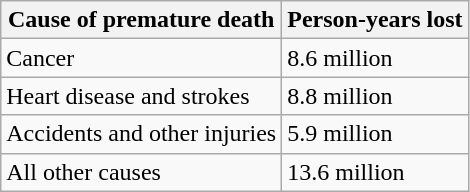<table class="wikitable">
<tr>
<th>Cause of premature death</th>
<th>Person-years lost</th>
</tr>
<tr>
<td>Cancer </td>
<td>8.6 million</td>
</tr>
<tr>
<td>Heart disease and strokes </td>
<td>8.8 million</td>
</tr>
<tr>
<td>Accidents and other injuries </td>
<td>5.9 million</td>
</tr>
<tr>
<td>All other causes </td>
<td>13.6 million</td>
</tr>
</table>
